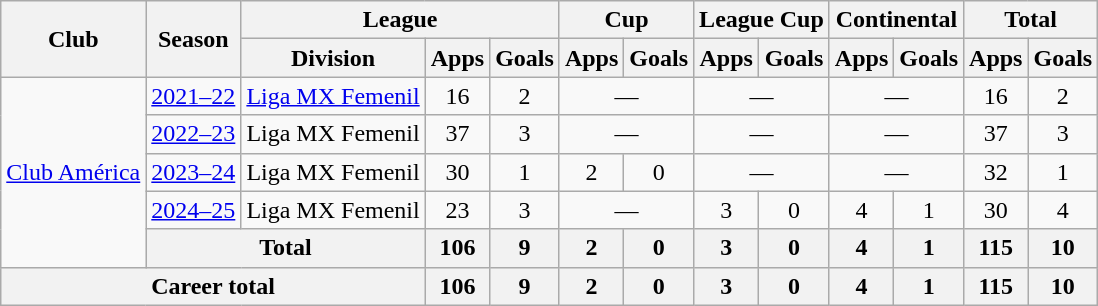<table class="wikitable" style="text-align: center;">
<tr>
<th rowspan="2">Club</th>
<th rowspan="2">Season</th>
<th colspan="3">League</th>
<th colspan="2">Cup </th>
<th colspan="2">League Cup </th>
<th colspan="2">Continental </th>
<th colspan="2">Total</th>
</tr>
<tr>
<th>Division</th>
<th>Apps</th>
<th>Goals</th>
<th>Apps</th>
<th>Goals</th>
<th>Apps</th>
<th>Goals</th>
<th>Apps</th>
<th>Goals</th>
<th>Apps</th>
<th>Goals</th>
</tr>
<tr>
<td rowspan="5"><a href='#'>Club América</a></td>
<td><a href='#'>2021–22</a></td>
<td><a href='#'>Liga MX Femenil</a></td>
<td align="center">16</td>
<td align="center">2</td>
<td colspan="2" align="center">—</td>
<td colspan="2">—</td>
<td colspan="2">—</td>
<td align="center">16</td>
<td align="center">2</td>
</tr>
<tr>
<td><a href='#'>2022–23</a></td>
<td>Liga MX Femenil</td>
<td align="center">37</td>
<td align="center">3</td>
<td colspan="2" align="center">—</td>
<td colspan="2">—</td>
<td colspan="2">—</td>
<td align="center">37</td>
<td align="center">3</td>
</tr>
<tr>
<td><a href='#'>2023–24</a></td>
<td>Liga MX Femenil</td>
<td align="center">30</td>
<td align="center">1</td>
<td align="center">2</td>
<td align="center">0</td>
<td colspan="2">—</td>
<td colspan="2">—</td>
<td align="center">32</td>
<td align="center">1</td>
</tr>
<tr>
<td><a href='#'>2024–25</a></td>
<td>Liga MX Femenil</td>
<td>23</td>
<td>3</td>
<td colspan="2">—</td>
<td>3</td>
<td>0</td>
<td>4</td>
<td>1</td>
<td>30</td>
<td>4</td>
</tr>
<tr>
<th colspan="2">Total</th>
<th>106</th>
<th>9</th>
<th>2</th>
<th>0</th>
<th>3</th>
<th>0</th>
<th>4</th>
<th>1</th>
<th>115</th>
<th>10</th>
</tr>
<tr>
<th colspan="3">Career total</th>
<th>106</th>
<th>9</th>
<th>2</th>
<th>0</th>
<th>3</th>
<th>0</th>
<th>4</th>
<th>1</th>
<th>115</th>
<th>10</th>
</tr>
</table>
